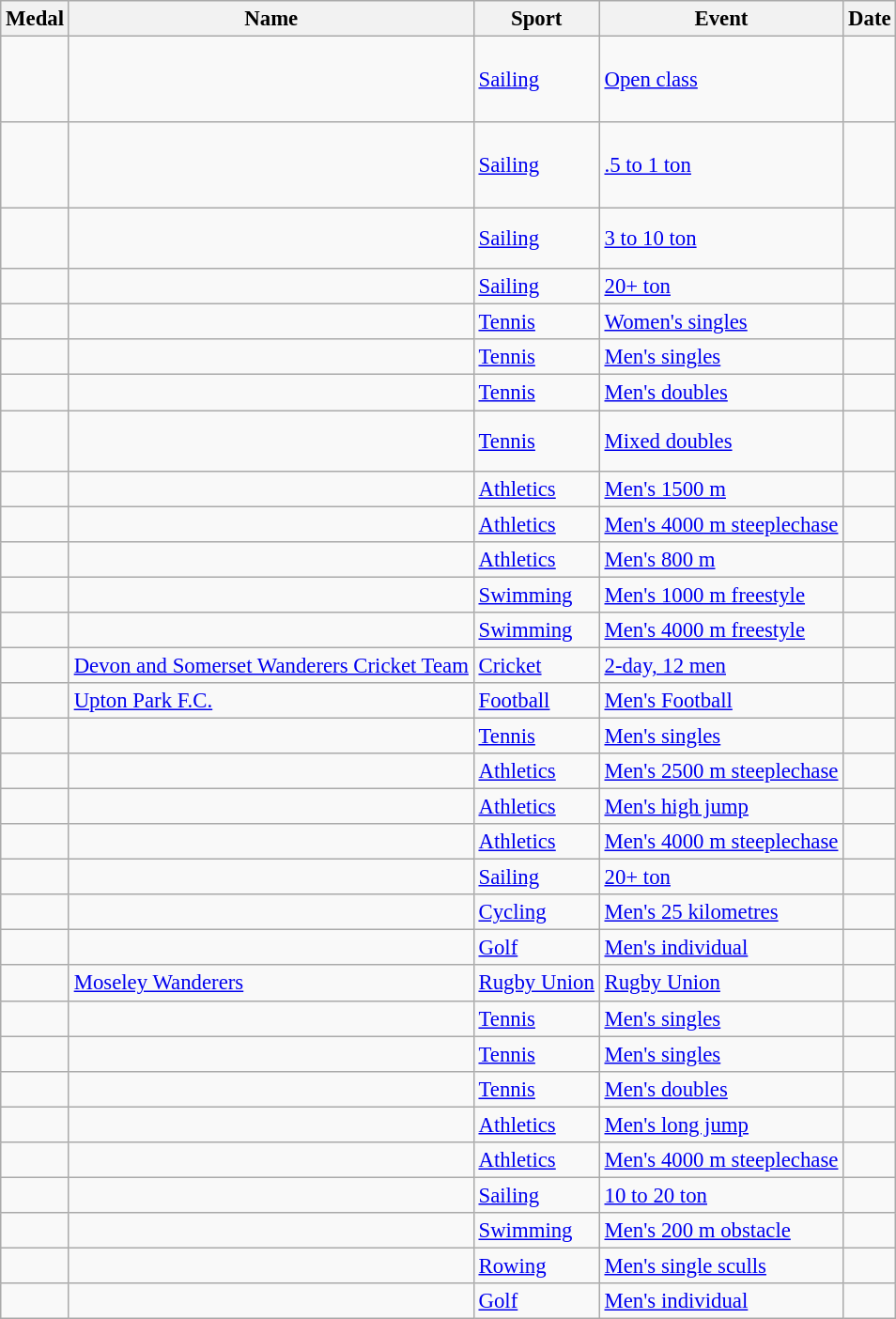<table class="wikitable sortable" style="font-size:95%">
<tr>
<th>Medal</th>
<th>Name</th>
<th>Sport</th>
<th>Event</th>
<th>Date</th>
</tr>
<tr>
<td></td>
<td><br><br><br></td>
<td><a href='#'>Sailing</a></td>
<td><a href='#'>Open class</a></td>
<td></td>
</tr>
<tr>
<td></td>
<td><br><br><br></td>
<td><a href='#'>Sailing</a></td>
<td><a href='#'>.5 to 1 ton</a></td>
<td></td>
</tr>
<tr>
<td></td>
<td><br><br></td>
<td><a href='#'>Sailing</a></td>
<td><a href='#'>3 to 10 ton</a></td>
<td></td>
</tr>
<tr>
<td></td>
<td></td>
<td><a href='#'>Sailing</a></td>
<td><a href='#'>20+ ton</a></td>
<td></td>
</tr>
<tr>
<td></td>
<td></td>
<td><a href='#'>Tennis</a></td>
<td><a href='#'>Women's singles</a></td>
<td></td>
</tr>
<tr>
<td></td>
<td></td>
<td><a href='#'>Tennis</a></td>
<td><a href='#'>Men's singles</a></td>
<td></td>
</tr>
<tr>
<td></td>
<td><br></td>
<td><a href='#'>Tennis</a></td>
<td><a href='#'>Men's doubles</a></td>
<td></td>
</tr>
<tr>
<td></td>
<td><br><br></td>
<td><a href='#'>Tennis</a></td>
<td><a href='#'>Mixed doubles</a></td>
<td></td>
</tr>
<tr>
<td></td>
<td></td>
<td><a href='#'>Athletics</a></td>
<td><a href='#'>Men's 1500 m</a></td>
<td></td>
</tr>
<tr>
<td></td>
<td></td>
<td><a href='#'>Athletics</a></td>
<td><a href='#'>Men's 4000 m steeplechase</a></td>
<td></td>
</tr>
<tr>
<td></td>
<td></td>
<td><a href='#'>Athletics</a></td>
<td><a href='#'>Men's 800 m</a></td>
<td></td>
</tr>
<tr>
<td></td>
<td></td>
<td><a href='#'>Swimming</a></td>
<td><a href='#'>Men's 1000 m freestyle</a></td>
<td></td>
</tr>
<tr>
<td></td>
<td></td>
<td><a href='#'>Swimming</a></td>
<td><a href='#'>Men's 4000 m freestyle</a></td>
<td></td>
</tr>
<tr>
<td></td>
<td><a href='#'>Devon and Somerset Wanderers Cricket Team</a><br></td>
<td><a href='#'>Cricket</a></td>
<td><a href='#'>2-day, 12 men</a></td>
<td></td>
</tr>
<tr>
<td></td>
<td><a href='#'>Upton Park F.C.</a><br></td>
<td><a href='#'>Football</a></td>
<td><a href='#'>Men's Football</a></td>
<td></td>
</tr>
<tr>
<td></td>
<td></td>
<td><a href='#'>Tennis</a></td>
<td><a href='#'>Men's singles</a></td>
<td></td>
</tr>
<tr>
<td></td>
<td></td>
<td><a href='#'>Athletics</a></td>
<td><a href='#'>Men's 2500 m steeplechase</a></td>
<td></td>
</tr>
<tr>
<td></td>
<td></td>
<td><a href='#'>Athletics</a></td>
<td><a href='#'>Men's high jump</a></td>
<td></td>
</tr>
<tr>
<td></td>
<td></td>
<td><a href='#'>Athletics</a></td>
<td><a href='#'>Men's 4000 m steeplechase</a></td>
<td></td>
</tr>
<tr>
<td></td>
<td></td>
<td><a href='#'>Sailing</a></td>
<td><a href='#'>20+ ton</a></td>
<td></td>
</tr>
<tr>
<td></td>
<td></td>
<td><a href='#'>Cycling</a></td>
<td><a href='#'>Men's 25 kilometres</a></td>
<td></td>
</tr>
<tr>
<td></td>
<td></td>
<td><a href='#'>Golf</a></td>
<td><a href='#'>Men's individual</a></td>
<td></td>
</tr>
<tr>
<td></td>
<td><a href='#'>Moseley Wanderers</a><br></td>
<td><a href='#'>Rugby Union</a></td>
<td><a href='#'>Rugby Union</a></td>
<td></td>
</tr>
<tr>
<td></td>
<td></td>
<td><a href='#'>Tennis</a></td>
<td><a href='#'>Men's singles</a></td>
<td></td>
</tr>
<tr>
<td></td>
<td></td>
<td><a href='#'>Tennis</a></td>
<td><a href='#'>Men's singles</a></td>
<td></td>
</tr>
<tr>
<td></td>
<td><br></td>
<td><a href='#'>Tennis</a></td>
<td><a href='#'>Men's doubles</a></td>
<td></td>
</tr>
<tr>
<td></td>
<td></td>
<td><a href='#'>Athletics</a></td>
<td><a href='#'>Men's long jump</a></td>
<td></td>
</tr>
<tr>
<td></td>
<td></td>
<td><a href='#'>Athletics</a></td>
<td><a href='#'>Men's 4000 m steeplechase</a></td>
<td></td>
</tr>
<tr>
<td></td>
<td></td>
<td><a href='#'>Sailing</a></td>
<td><a href='#'>10 to 20 ton</a></td>
<td></td>
</tr>
<tr>
<td></td>
<td></td>
<td><a href='#'>Swimming</a></td>
<td><a href='#'>Men's 200 m obstacle</a></td>
<td></td>
</tr>
<tr>
<td></td>
<td></td>
<td><a href='#'>Rowing</a></td>
<td><a href='#'>Men's single sculls</a></td>
<td></td>
</tr>
<tr>
<td></td>
<td></td>
<td><a href='#'>Golf</a></td>
<td><a href='#'>Men's individual</a></td>
<td></td>
</tr>
</table>
